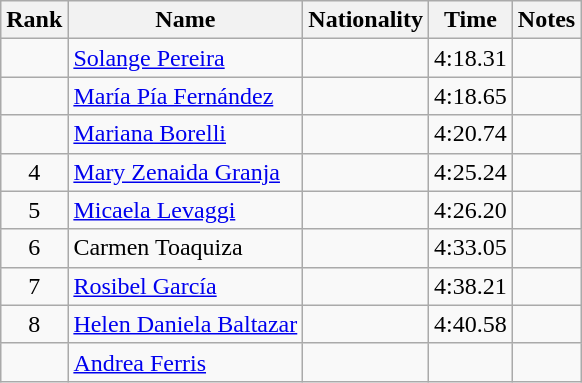<table class="wikitable sortable" style="text-align:center">
<tr>
<th>Rank</th>
<th>Name</th>
<th>Nationality</th>
<th>Time</th>
<th>Notes</th>
</tr>
<tr>
<td></td>
<td align=left><a href='#'>Solange Pereira</a></td>
<td align=left></td>
<td>4:18.31</td>
<td></td>
</tr>
<tr>
<td></td>
<td align=left><a href='#'>María Pía Fernández</a></td>
<td align=left></td>
<td>4:18.65</td>
<td></td>
</tr>
<tr>
<td></td>
<td align=left><a href='#'>Mariana Borelli</a></td>
<td align=left></td>
<td>4:20.74</td>
<td></td>
</tr>
<tr>
<td>4</td>
<td align=left><a href='#'>Mary Zenaida Granja</a></td>
<td align=left></td>
<td>4:25.24</td>
<td></td>
</tr>
<tr>
<td>5</td>
<td align=left><a href='#'>Micaela Levaggi</a></td>
<td align=left></td>
<td>4:26.20</td>
<td></td>
</tr>
<tr>
<td>6</td>
<td align=left>Carmen Toaquiza</td>
<td align=left></td>
<td>4:33.05</td>
<td></td>
</tr>
<tr>
<td>7</td>
<td align=left><a href='#'>Rosibel García</a></td>
<td align=left></td>
<td>4:38.21</td>
<td></td>
</tr>
<tr>
<td>8</td>
<td align=left><a href='#'>Helen Daniela Baltazar</a></td>
<td align=left></td>
<td>4:40.58</td>
<td></td>
</tr>
<tr>
<td></td>
<td align=left><a href='#'>Andrea Ferris</a></td>
<td align=left></td>
<td></td>
<td></td>
</tr>
</table>
